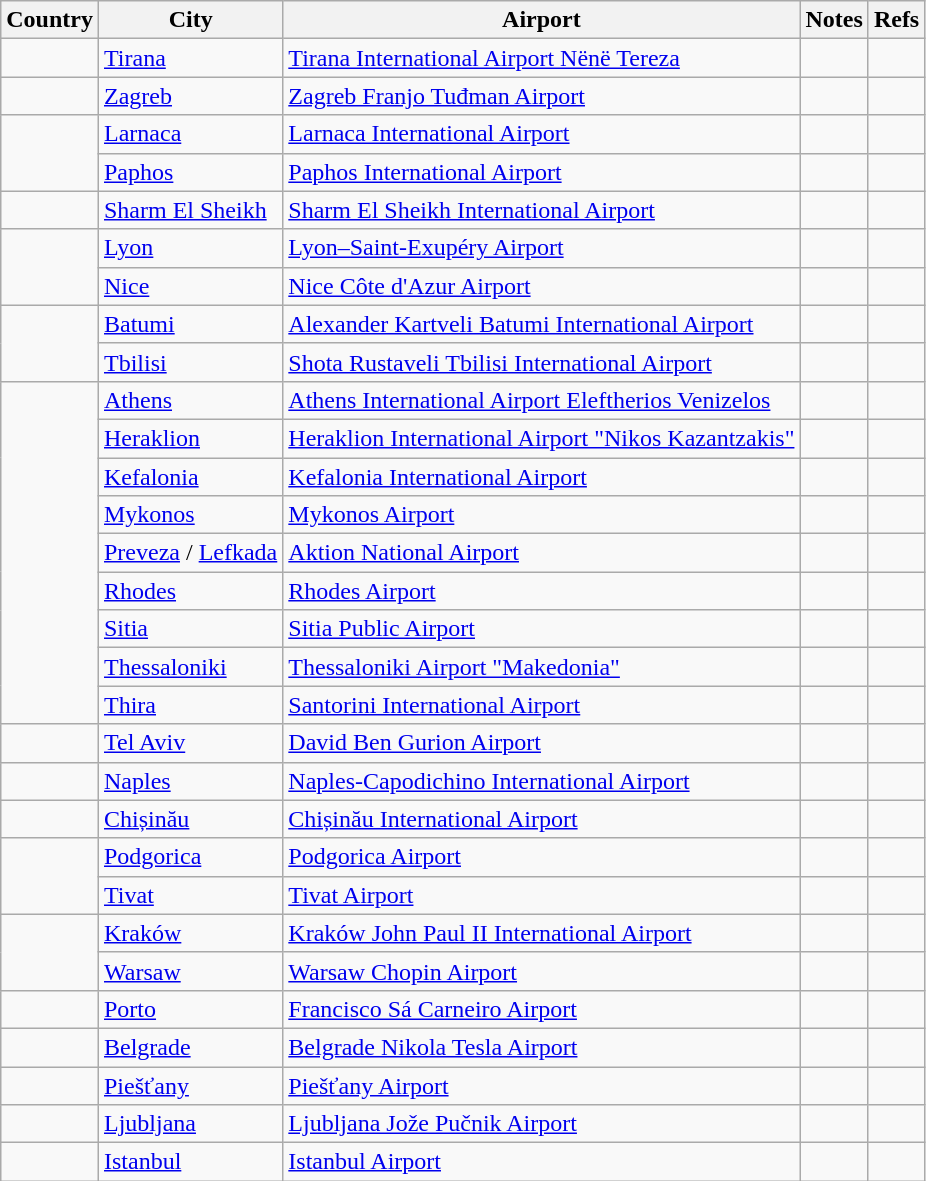<table class="wikitable">
<tr>
<th>Country</th>
<th>City</th>
<th>Airport</th>
<th>Notes</th>
<th>Refs</th>
</tr>
<tr>
<td></td>
<td><a href='#'>Tirana</a></td>
<td><a href='#'>Tirana International Airport Nënë Tereza</a></td>
<td></td>
<td align=center></td>
</tr>
<tr>
<td></td>
<td><a href='#'>Zagreb</a></td>
<td><a href='#'>Zagreb Franjo Tuđman Airport</a></td>
<td></td>
<td align=center></td>
</tr>
<tr>
<td rowspan="2"></td>
<td><a href='#'>Larnaca</a></td>
<td><a href='#'>Larnaca International Airport</a></td>
<td></td>
<td align=center></td>
</tr>
<tr>
<td><a href='#'>Paphos</a></td>
<td><a href='#'>Paphos International Airport</a></td>
<td></td>
<td align=center></td>
</tr>
<tr>
<td></td>
<td><a href='#'>Sharm El Sheikh</a></td>
<td><a href='#'>Sharm El Sheikh International Airport</a></td>
<td></td>
<td align=center></td>
</tr>
<tr>
<td rowspan="2"></td>
<td><a href='#'>Lyon</a></td>
<td><a href='#'>Lyon–Saint-Exupéry Airport</a></td>
<td></td>
<td align=center></td>
</tr>
<tr>
<td><a href='#'>Nice</a></td>
<td><a href='#'>Nice Côte d'Azur Airport</a></td>
<td></td>
<td align=center></td>
</tr>
<tr>
<td rowspan="2"></td>
<td><a href='#'>Batumi</a></td>
<td><a href='#'>Alexander Kartveli Batumi International Airport</a></td>
<td></td>
<td></td>
</tr>
<tr>
<td><a href='#'>Tbilisi</a></td>
<td><a href='#'>Shota Rustaveli Tbilisi International Airport</a></td>
<td align=center></td>
<td align=center></td>
</tr>
<tr>
<td rowspan="9"></td>
<td><a href='#'>Athens</a></td>
<td><a href='#'>Athens International Airport Eleftherios Venizelos</a></td>
<td></td>
<td align=center></td>
</tr>
<tr>
<td><a href='#'>Heraklion</a></td>
<td><a href='#'>Heraklion International Airport "Nikos Kazantzakis"</a></td>
<td></td>
<td align=center></td>
</tr>
<tr>
<td><a href='#'>Kefalonia</a></td>
<td><a href='#'>Kefalonia International Airport</a></td>
<td></td>
<td align=center></td>
</tr>
<tr>
<td><a href='#'>Mykonos</a></td>
<td><a href='#'>Mykonos Airport</a></td>
<td></td>
<td align=center></td>
</tr>
<tr>
<td><a href='#'>Preveza</a> / <a href='#'>Lefkada</a></td>
<td><a href='#'>Aktion National Airport</a></td>
<td></td>
<td align=center></td>
</tr>
<tr>
<td><a href='#'>Rhodes</a></td>
<td><a href='#'>Rhodes Airport</a></td>
<td></td>
<td align=center></td>
</tr>
<tr>
<td><a href='#'>Sitia</a></td>
<td><a href='#'>Sitia Public Airport</a></td>
<td></td>
<td align=center></td>
</tr>
<tr>
<td><a href='#'>Thessaloniki</a></td>
<td><a href='#'>Thessaloniki Airport "Makedonia"</a></td>
<td></td>
<td align=center></td>
</tr>
<tr>
<td><a href='#'>Thira</a></td>
<td><a href='#'>Santorini International Airport</a></td>
<td></td>
<td align=center></td>
</tr>
<tr>
<td></td>
<td><a href='#'>Tel Aviv</a></td>
<td><a href='#'>David Ben Gurion Airport</a></td>
<td></td>
<td align=center></td>
</tr>
<tr>
<td></td>
<td><a href='#'>Naples</a></td>
<td><a href='#'>Naples-Capodichino International Airport</a></td>
<td></td>
<td align=center></td>
</tr>
<tr>
<td></td>
<td><a href='#'>Chișinău</a></td>
<td><a href='#'>Chișinău International Airport</a></td>
<td></td>
<td align=center></td>
</tr>
<tr>
<td rowspan="2'"></td>
<td><a href='#'>Podgorica</a></td>
<td><a href='#'>Podgorica Airport</a></td>
<td></td>
<td align=center></td>
</tr>
<tr>
<td><a href='#'>Tivat</a></td>
<td><a href='#'>Tivat Airport</a></td>
<td></td>
<td align=center></td>
</tr>
<tr>
<td rowspan="2"></td>
<td><a href='#'>Kraków</a></td>
<td><a href='#'>Kraków John Paul II International Airport</a></td>
<td></td>
<td align=center></td>
</tr>
<tr>
<td><a href='#'>Warsaw</a></td>
<td><a href='#'>Warsaw Chopin Airport</a></td>
<td></td>
<td align=center></td>
</tr>
<tr>
<td></td>
<td><a href='#'>Porto</a></td>
<td><a href='#'>Francisco Sá Carneiro Airport</a></td>
<td></td>
<td align=center></td>
</tr>
<tr>
<td></td>
<td><a href='#'>Belgrade</a></td>
<td><a href='#'>Belgrade Nikola Tesla Airport</a></td>
<td></td>
<td align=center></td>
</tr>
<tr>
<td></td>
<td><a href='#'>Piešťany</a></td>
<td><a href='#'>Piešťany Airport</a></td>
<td></td>
<td align=center></td>
</tr>
<tr>
<td></td>
<td><a href='#'>Ljubljana</a></td>
<td><a href='#'>Ljubljana Jože Pučnik Airport</a></td>
<td></td>
<td align=center></td>
</tr>
<tr>
<td></td>
<td><a href='#'>Istanbul</a></td>
<td><a href='#'>Istanbul Airport</a></td>
<td></td>
<td align=center></td>
</tr>
</table>
